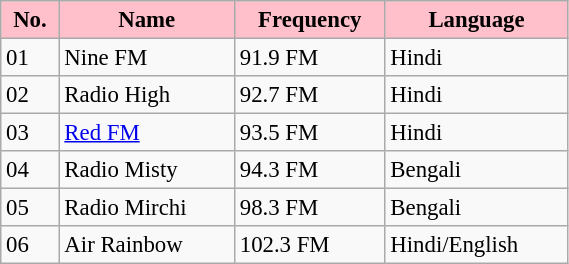<table class="wikitable"  style="font-size:95%; width:30%;">
<tr>
<th style="background:Pink; color:Black; text-align:center;">No.</th>
<th style="background:Pink; color:Black; text-align:center;">Name</th>
<th style="background:Pink; color:Black; text-align:center;">Frequency</th>
<th style="background:Pink; color:Black; text-align:center;">Language</th>
</tr>
<tr>
<td>01</td>
<td>Nine FM</td>
<td>91.9 FM</td>
<td>Hindi</td>
</tr>
<tr>
<td>02</td>
<td>Radio High</td>
<td>92.7 FM</td>
<td>Hindi</td>
</tr>
<tr>
<td>03</td>
<td><a href='#'>Red FM</a></td>
<td>93.5 FM</td>
<td>Hindi</td>
</tr>
<tr>
<td>04</td>
<td>Radio Misty</td>
<td>94.3 FM</td>
<td>Bengali</td>
</tr>
<tr>
<td>05</td>
<td>Radio Mirchi</td>
<td>98.3 FM</td>
<td>Bengali</td>
</tr>
<tr>
<td>06</td>
<td>Air Rainbow</td>
<td>102.3 FM</td>
<td>Hindi/English</td>
</tr>
</table>
